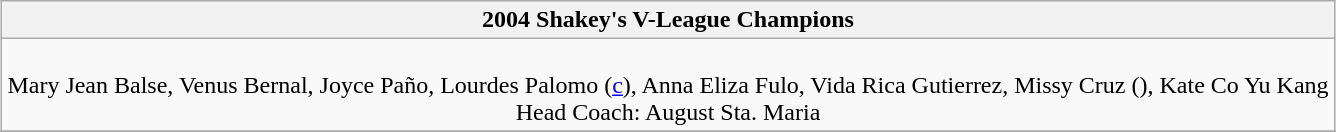<table class=wikitable style="text-align:center; margin:auto">
<tr>
<th>2004 Shakey's V-League Champions</th>
</tr>
<tr>
<td><strong></strong><br>Mary Jean Balse, Venus Bernal, Joyce Paño, Lourdes Palomo (<a href='#'>c</a>), Anna Eliza Fulo, Vida Rica Gutierrez, Missy Cruz (), Kate Co Yu Kang<br>Head Coach: August Sta. Maria</td>
</tr>
<tr>
</tr>
</table>
